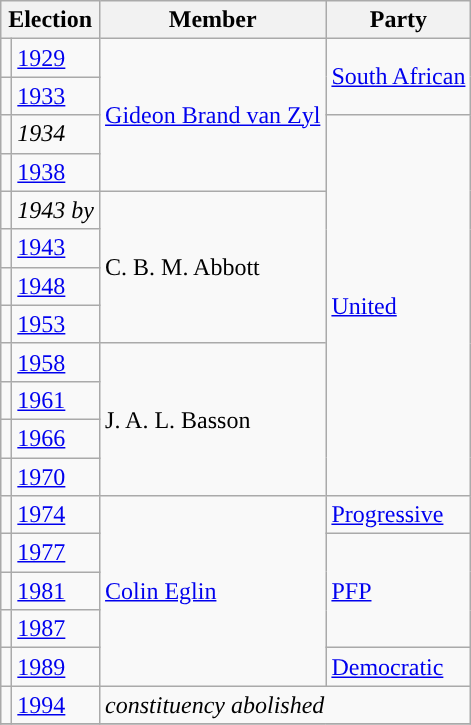<table class="wikitable">
<tr>
<th colspan="2">Election</th>
<th>Member</th>
<th>Party</th>
</tr>
<tr>
<td style="background-color: "></td>
<td><a href='#'>1929</a></td>
<td rowspan="4"><a href='#'>Gideon Brand van Zyl</a></td>
<td rowspan="2"><a href='#'>South African</a></td>
</tr>
<tr>
<td style="background-color: "></td>
<td><a href='#'>1933</a></td>
</tr>
<tr>
<td style="background-color: "></td>
<td><em>1934</em></td>
<td rowspan="10"><a href='#'>United</a></td>
</tr>
<tr>
<td style="background-color: "></td>
<td><a href='#'>1938</a></td>
</tr>
<tr>
<td style="background-color: "></td>
<td><em>1943 by</em></td>
<td rowspan="4">C. B. M. Abbott</td>
</tr>
<tr>
<td style="background-color: "></td>
<td><a href='#'>1943</a></td>
</tr>
<tr>
<td style="background-color: "></td>
<td><a href='#'>1948</a></td>
</tr>
<tr>
<td style="background-color: "></td>
<td><a href='#'>1953</a></td>
</tr>
<tr>
<td style="background-color: "></td>
<td><a href='#'>1958</a></td>
<td rowspan="4">J. A. L. Basson</td>
</tr>
<tr>
<td style="background-color: "></td>
<td><a href='#'>1961</a></td>
</tr>
<tr>
<td style="background-color: "></td>
<td><a href='#'>1966</a></td>
</tr>
<tr>
<td style="background-color: "></td>
<td><a href='#'>1970</a></td>
</tr>
<tr>
<td style="background-color: "></td>
<td><a href='#'>1974</a></td>
<td rowspan="5"><a href='#'>Colin Eglin</a></td>
<td><a href='#'>Progressive</a></td>
</tr>
<tr>
<td style="background-color: "></td>
<td><a href='#'>1977</a></td>
<td rowspan="3"><a href='#'>PFP</a></td>
</tr>
<tr>
<td style="background-color: "></td>
<td><a href='#'>1981</a></td>
</tr>
<tr>
<td style="background-color: "></td>
<td><a href='#'>1987</a></td>
</tr>
<tr>
<td style="background-color: "></td>
<td><a href='#'>1989</a></td>
<td><a href='#'>Democratic</a></td>
</tr>
<tr>
<td style="background-color: "></td>
<td><a href='#'>1994</a></td>
<td colspan="2"><em>constituency abolished</em></td>
</tr>
<tr>
</tr>
</table>
